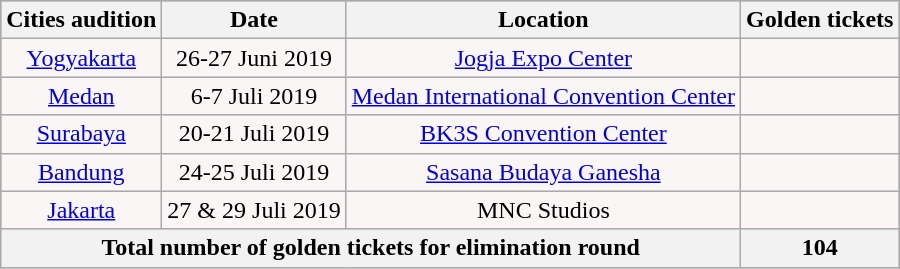<table class="wikitable" style="text-align:Center; background:#ccc;">
<tr>
<th>Cities audition</th>
<th>Date</th>
<th>Location</th>
<th>Golden tickets</th>
</tr>
<tr style="background:#FAF6F6;">
<td><a href='#'>Yogyakarta</a></td>
<td>26-27 Juni 2019</td>
<td><a href='#'>Jogja Expo Center</a></td>
<td></td>
</tr>
<tr style="background:#FAF6F6;">
<td><a href='#'>Medan</a></td>
<td>6-7 Juli 2019</td>
<td><a href='#'>Medan International Convention Center</a></td>
<td></td>
</tr>
<tr style="background:#FAF6F6;">
<td><a href='#'>Surabaya</a></td>
<td>20-21 Juli 2019</td>
<td><a href='#'>BK3S Convention Center</a></td>
<td></td>
</tr>
<tr style="background:#FAF6F6;">
<td><a href='#'>Bandung</a></td>
<td>24-25 Juli 2019</td>
<td><a href='#'>Sasana Budaya Ganesha</a></td>
<td></td>
</tr>
<tr style="background:#FAF6F6;">
<td><a href='#'>Jakarta</a></td>
<td>27 & 29 Juli 2019</td>
<td>MNC Studios</td>
<td></td>
</tr>
<tr style="background:#FAF6F6;">
<th colspan="3">Total number of golden tickets for elimination round</th>
<th>104</th>
</tr>
</table>
